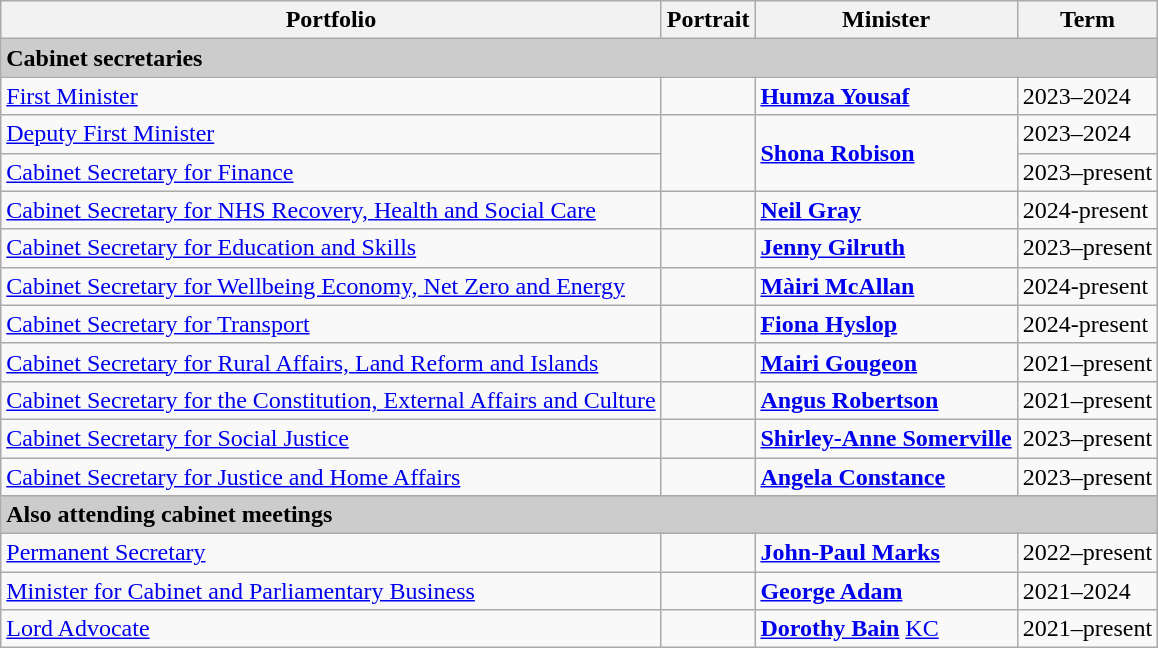<table class="wikitable">
<tr>
<th>Portfolio</th>
<th>Portrait</th>
<th>Minister</th>
<th>Term</th>
</tr>
<tr>
<td colspan="4" style="background:#ccc;"><strong>Cabinet secretaries</strong></td>
</tr>
<tr>
<td><a href='#'>First Minister</a></td>
<td></td>
<td> <strong><a href='#'>Humza Yousaf</a></strong> </td>
<td>2023–2024</td>
</tr>
<tr>
<td><a href='#'>Deputy First Minister</a></td>
<td rowspan="2"></td>
<td rowspan="2"><strong><a href='#'>Shona Robison</a></strong> </td>
<td>2023–2024</td>
</tr>
<tr>
<td><a href='#'>Cabinet Secretary for Finance</a></td>
<td>2023–present</td>
</tr>
<tr>
<td><a href='#'>Cabinet Secretary for NHS Recovery, Health and Social Care</a></td>
<td></td>
<td><strong><a href='#'>Neil Gray</a></strong> </td>
<td>2024-present</td>
</tr>
<tr>
<td><a href='#'>Cabinet Secretary for Education and Skills</a></td>
<td></td>
<td><strong><a href='#'>Jenny Gilruth</a></strong> </td>
<td>2023–present</td>
</tr>
<tr>
<td><a href='#'>Cabinet Secretary for Wellbeing Economy, Net Zero and Energy</a></td>
<td></td>
<td><strong><a href='#'>Màiri McAllan</a></strong> </td>
<td>2024-present</td>
</tr>
<tr>
<td><a href='#'>Cabinet Secretary for Transport</a></td>
<td></td>
<td><strong><a href='#'>Fiona Hyslop</a></strong> </td>
<td>2024-present</td>
</tr>
<tr>
<td><a href='#'>Cabinet Secretary for Rural Affairs, Land Reform and Islands</a></td>
<td></td>
<td><strong><a href='#'>Mairi Gougeon</a></strong> </td>
<td>2021–present</td>
</tr>
<tr>
<td><a href='#'>Cabinet Secretary for the Constitution, External Affairs and Culture</a></td>
<td></td>
<td> <strong><a href='#'>Angus Robertson</a></strong> </td>
<td>2021–present</td>
</tr>
<tr>
<td><a href='#'>Cabinet Secretary for Social Justice</a></td>
<td></td>
<td><strong><a href='#'>Shirley-Anne Somerville</a></strong> </td>
<td>2023–present</td>
</tr>
<tr>
<td><a href='#'>Cabinet Secretary for Justice and Home Affairs</a></td>
<td></td>
<td><strong><a href='#'>Angela Constance</a></strong> </td>
<td>2023–present</td>
</tr>
<tr>
<td colspan="4" style="background:#ccc;"><strong>Also attending cabinet meetings</strong></td>
</tr>
<tr>
<td><a href='#'>Permanent Secretary</a></td>
<td></td>
<td><strong><a href='#'>John-Paul Marks</a></strong></td>
<td>2022–present</td>
</tr>
<tr>
<td><a href='#'>Minister for Cabinet and Parliamentary Business</a></td>
<td></td>
<td><strong><a href='#'>George Adam</a></strong> </td>
<td>2021–2024</td>
</tr>
<tr>
<td><a href='#'>Lord Advocate</a></td>
<td></td>
<td> <strong><a href='#'>Dorothy Bain</a></strong> <a href='#'>KC</a></td>
<td>2021–present</td>
</tr>
</table>
